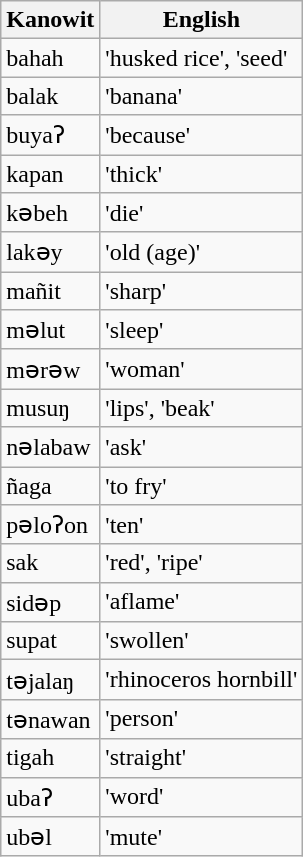<table class="wikitable">
<tr>
<th>Kanowit</th>
<th>English</th>
</tr>
<tr>
<td>bahah</td>
<td>'husked rice', 'seed'</td>
</tr>
<tr>
<td>balak</td>
<td>'banana'</td>
</tr>
<tr>
<td>buyaʔ</td>
<td>'because'</td>
</tr>
<tr>
<td>kapan</td>
<td>'thick'</td>
</tr>
<tr>
<td>kəbeh</td>
<td>'die'</td>
</tr>
<tr>
<td>lakəy</td>
<td>'old (age)'</td>
</tr>
<tr>
<td>mañit</td>
<td>'sharp'</td>
</tr>
<tr>
<td>məlut</td>
<td>'sleep'</td>
</tr>
<tr>
<td>mərəw</td>
<td>'woman'</td>
</tr>
<tr>
<td>musuŋ</td>
<td>'lips', 'beak'</td>
</tr>
<tr>
<td>nəlabaw</td>
<td>'ask'</td>
</tr>
<tr>
<td>ñaga</td>
<td>'to fry'</td>
</tr>
<tr>
<td>pəloʔon</td>
<td>'ten'</td>
</tr>
<tr>
<td>sak</td>
<td>'red', 'ripe'</td>
</tr>
<tr>
<td>sidəp</td>
<td>'aflame'</td>
</tr>
<tr>
<td>supat</td>
<td>'swollen'</td>
</tr>
<tr>
<td>təjalaŋ</td>
<td>'rhinoceros hornbill'</td>
</tr>
<tr>
<td>tənawan</td>
<td>'person'</td>
</tr>
<tr>
<td>tigah</td>
<td>'straight'</td>
</tr>
<tr>
<td>ubaʔ</td>
<td>'word'</td>
</tr>
<tr>
<td>ubəl</td>
<td>'mute'</td>
</tr>
</table>
